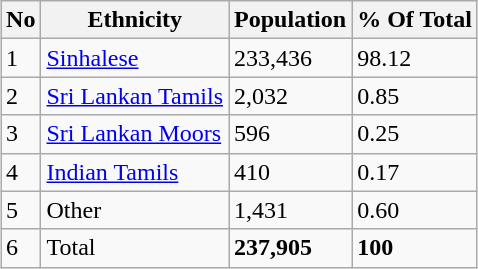<table class="wikitable sortable sortable" style="margin:1em auto;">
<tr>
<th>No</th>
<th>Ethnicity</th>
<th>Population</th>
<th>% Of Total</th>
</tr>
<tr>
<td>1</td>
<td><a href='#'>Sinhalese</a></td>
<td>233,436</td>
<td>98.12</td>
</tr>
<tr>
<td>2</td>
<td><a href='#'>Sri Lankan Tamils</a></td>
<td>2,032</td>
<td>0.85</td>
</tr>
<tr>
<td>3</td>
<td><a href='#'>Sri Lankan Moors</a></td>
<td>596</td>
<td>0.25</td>
</tr>
<tr>
<td>4</td>
<td><a href='#'>Indian Tamils</a></td>
<td>410</td>
<td>0.17</td>
</tr>
<tr>
<td>5</td>
<td>Other</td>
<td>1,431</td>
<td>0.60</td>
</tr>
<tr>
<td>6</td>
<td>Total</td>
<td><strong>237,905</strong></td>
<td><strong>100</strong></td>
</tr>
</table>
